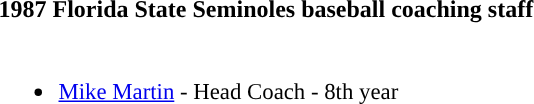<table class="toccolours">
<tr>
<th colspan=9>1987 Florida State Seminoles baseball coaching staff</th>
</tr>
<tr>
<td style="text-align: left; font-size: 95%;" valign="top"><br><ul><li><a href='#'>Mike Martin</a> - Head Coach - 8th year</li></ul></td>
</tr>
</table>
